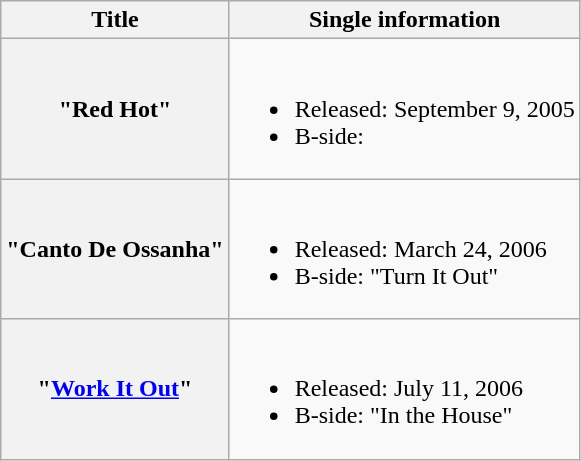<table class="wikitable plainrowheaders">
<tr>
<th scope="col">Title</th>
<th scope="col">Single information</th>
</tr>
<tr>
<th scope="row">"Red Hot"</th>
<td><br><ul><li>Released: September 9, 2005</li><li>B-side:</li></ul></td>
</tr>
<tr>
<th scope="row">"Canto De Ossanha"</th>
<td><br><ul><li>Released: March 24, 2006</li><li>B-side: "Turn It Out"</li></ul></td>
</tr>
<tr>
<th scope="row">"<a href='#'>Work It Out</a>"</th>
<td><br><ul><li>Released: July 11, 2006</li><li>B-side: "In the House"</li></ul></td>
</tr>
</table>
